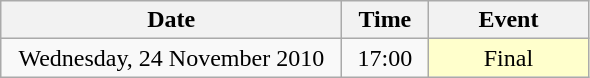<table class = "wikitable" style="text-align:center;">
<tr>
<th width=220>Date</th>
<th width=50>Time</th>
<th width=100>Event</th>
</tr>
<tr>
<td>Wednesday, 24 November 2010</td>
<td>17:00</td>
<td bgcolor=ffffcc>Final</td>
</tr>
</table>
